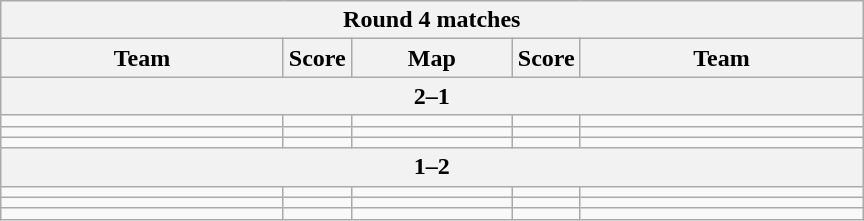<table class="wikitable" style="text-align: center;">
<tr>
<th colspan=5>Round 4 matches</th>
</tr>
<tr>
<th width="181px">Team</th>
<th width="20px">Score</th>
<th width="100px">Map</th>
<th width="20px">Score</th>
<th width="181px">Team</th>
</tr>
<tr>
<th colspan=5>2–1</th>
</tr>
<tr>
<td></td>
<td></td>
<td></td>
<td></td>
<td></td>
</tr>
<tr>
<td></td>
<td></td>
<td></td>
<td></td>
<td></td>
</tr>
<tr>
<td></td>
<td></td>
<td></td>
<td></td>
<td></td>
</tr>
<tr>
<th colspan=5>1–2</th>
</tr>
<tr>
<td></td>
<td></td>
<td></td>
<td></td>
<td></td>
</tr>
<tr>
<td></td>
<td></td>
<td></td>
<td></td>
<td></td>
</tr>
<tr>
<td></td>
<td></td>
<td></td>
<td></td>
<td></td>
</tr>
</table>
